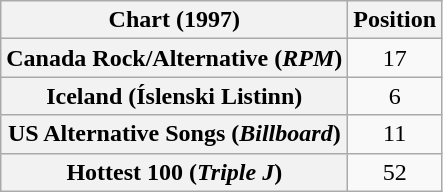<table class="wikitable sortable plainrowheaders">
<tr>
<th scope="col">Chart (1997)</th>
<th scope="col">Position</th>
</tr>
<tr>
<th scope="row">Canada Rock/Alternative (<em>RPM</em>)</th>
<td align="center">17</td>
</tr>
<tr>
<th scope="row">Iceland (Íslenski Listinn)</th>
<td align="center">6</td>
</tr>
<tr>
<th scope="row">US Alternative Songs (<em>Billboard</em>)</th>
<td align="center">11</td>
</tr>
<tr>
<th scope="row">Hottest 100 (<em>Triple J</em>)</th>
<td align="center">52</td>
</tr>
</table>
